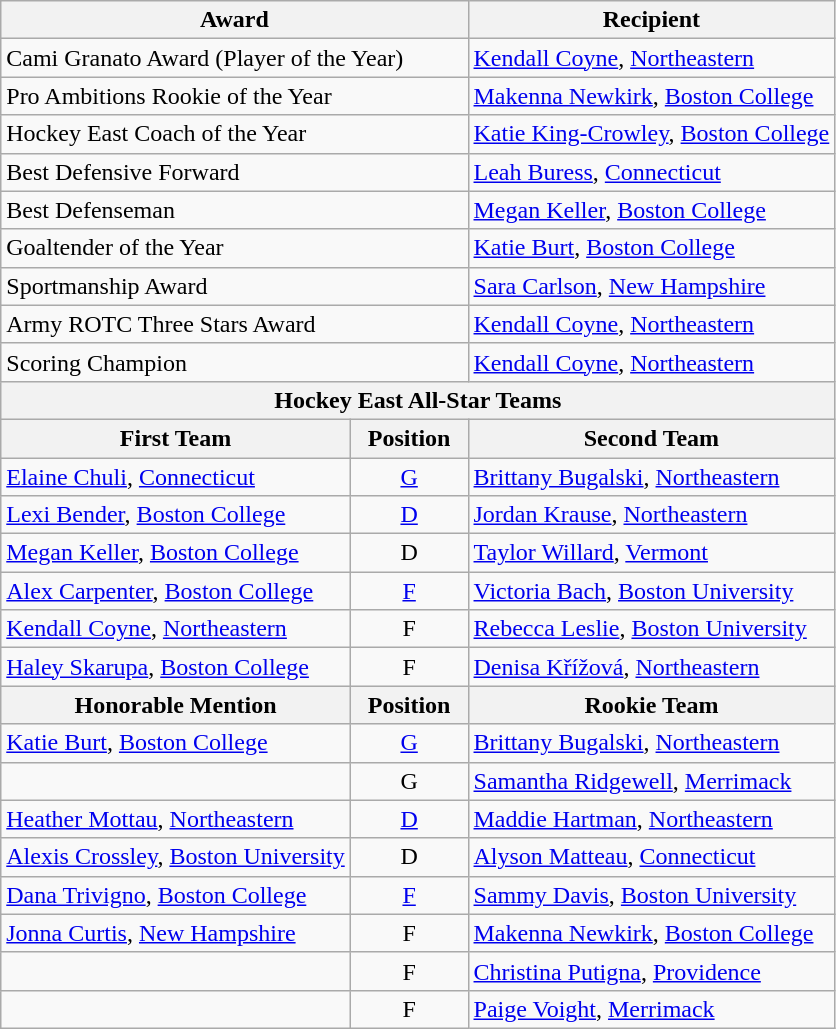<table class="wikitable">
<tr>
<th colspan=2>Award</th>
<th>Recipient</th>
</tr>
<tr>
<td colspan=2>Cami Granato Award (Player of the Year)</td>
<td><a href='#'>Kendall Coyne</a>, <a href='#'>Northeastern</a></td>
</tr>
<tr>
<td colspan=2>Pro Ambitions Rookie of the Year</td>
<td><a href='#'>Makenna Newkirk</a>, <a href='#'>Boston College</a></td>
</tr>
<tr>
<td colspan=2>Hockey East Coach of the Year</td>
<td><a href='#'>Katie King-Crowley</a>, <a href='#'>Boston College</a></td>
</tr>
<tr>
<td colspan=2>Best Defensive Forward</td>
<td><a href='#'>Leah Buress</a>, <a href='#'>Connecticut</a></td>
</tr>
<tr>
<td colspan=2>Best Defenseman</td>
<td><a href='#'>Megan Keller</a>, <a href='#'>Boston College</a></td>
</tr>
<tr>
<td colspan=2>Goaltender of the Year</td>
<td><a href='#'>Katie Burt</a>, <a href='#'>Boston College</a></td>
</tr>
<tr>
<td colspan=2>Sportmanship Award</td>
<td><a href='#'>Sara Carlson</a>, <a href='#'>New Hampshire</a></td>
</tr>
<tr>
<td colspan=2>Army ROTC Three Stars Award</td>
<td><a href='#'>Kendall Coyne</a>, <a href='#'>Northeastern</a></td>
</tr>
<tr>
<td colspan=2>Scoring Champion</td>
<td><a href='#'>Kendall Coyne</a>, <a href='#'>Northeastern</a></td>
</tr>
<tr>
<th colspan=3>Hockey East All-Star Teams</th>
</tr>
<tr>
<th>First Team</th>
<th>  Position  </th>
<th>Second Team</th>
</tr>
<tr>
<td><a href='#'>Elaine Chuli</a>, <a href='#'>Connecticut</a></td>
<td align=center><a href='#'>G</a></td>
<td><a href='#'>Brittany Bugalski</a>, <a href='#'>Northeastern</a></td>
</tr>
<tr>
<td><a href='#'>Lexi Bender</a>, <a href='#'>Boston College</a></td>
<td align=center><a href='#'>D</a></td>
<td><a href='#'>Jordan Krause</a>, <a href='#'>Northeastern</a></td>
</tr>
<tr>
<td><a href='#'>Megan Keller</a>, <a href='#'>Boston College</a></td>
<td align=center>D</td>
<td><a href='#'>Taylor Willard</a>, <a href='#'>Vermont</a></td>
</tr>
<tr>
<td><a href='#'>Alex Carpenter</a>, <a href='#'>Boston College</a></td>
<td align=center><a href='#'>F</a></td>
<td><a href='#'>Victoria Bach</a>, <a href='#'>Boston University</a></td>
</tr>
<tr>
<td><a href='#'>Kendall Coyne</a>, <a href='#'>Northeastern</a></td>
<td align=center>F</td>
<td><a href='#'>Rebecca Leslie</a>, <a href='#'>Boston University</a></td>
</tr>
<tr>
<td><a href='#'>Haley Skarupa</a>, <a href='#'>Boston College</a></td>
<td align=center>F</td>
<td><a href='#'>Denisa Křížová</a>, <a href='#'>Northeastern</a></td>
</tr>
<tr>
<th>Honorable Mention</th>
<th>  Position  </th>
<th>Rookie Team</th>
</tr>
<tr>
<td><a href='#'>Katie Burt</a>, <a href='#'>Boston College</a></td>
<td align=center><a href='#'>G</a></td>
<td><a href='#'>Brittany Bugalski</a>, <a href='#'>Northeastern</a></td>
</tr>
<tr>
<td></td>
<td align=center>G</td>
<td><a href='#'>Samantha Ridgewell</a>, <a href='#'>Merrimack</a></td>
</tr>
<tr>
<td><a href='#'>Heather Mottau</a>, <a href='#'>Northeastern</a></td>
<td align=center><a href='#'>D</a></td>
<td><a href='#'>Maddie Hartman</a>, <a href='#'>Northeastern</a></td>
</tr>
<tr>
<td><a href='#'>Alexis Crossley</a>, <a href='#'>Boston University</a></td>
<td align=center>D</td>
<td><a href='#'>Alyson Matteau</a>, <a href='#'>Connecticut</a></td>
</tr>
<tr>
<td><a href='#'>Dana Trivigno</a>, <a href='#'>Boston College</a></td>
<td align=center><a href='#'>F</a></td>
<td><a href='#'>Sammy Davis</a>, <a href='#'>Boston University</a></td>
</tr>
<tr>
<td><a href='#'>Jonna Curtis</a>, <a href='#'>New Hampshire</a></td>
<td align=center>F</td>
<td><a href='#'>Makenna Newkirk</a>, <a href='#'>Boston College</a></td>
</tr>
<tr>
<td></td>
<td align=center>F</td>
<td><a href='#'>Christina Putigna</a>, <a href='#'>Providence</a></td>
</tr>
<tr>
<td></td>
<td align=center>F</td>
<td><a href='#'>Paige Voight</a>, <a href='#'>Merrimack</a></td>
</tr>
</table>
